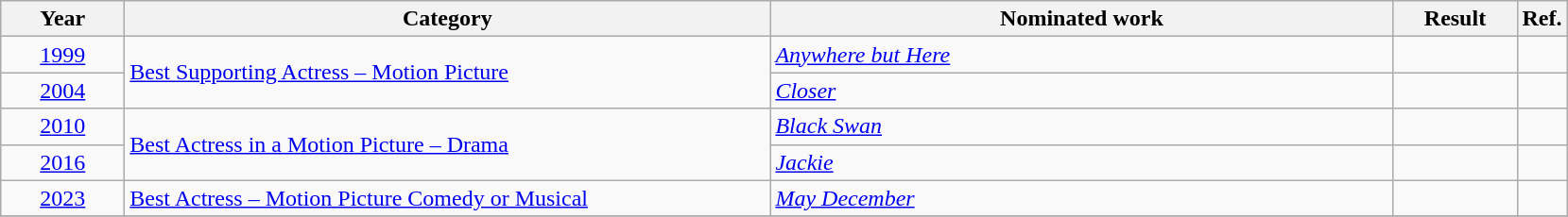<table class=wikitable>
<tr>
<th scope="col" style="width:5em;">Year</th>
<th scope="col" style="width:28em;">Category</th>
<th scope="col" style="width:27em;">Nominated work</th>
<th scope="col" style="width:5em;">Result</th>
<th>Ref.</th>
</tr>
<tr>
<td style="text-align:center;"><a href='#'>1999</a></td>
<td rowspan="2" scope="row"><a href='#'>Best Supporting Actress – Motion Picture</a></td>
<td><em><a href='#'>Anywhere but Here</a></em></td>
<td></td>
<td style="text-align:center;"></td>
</tr>
<tr>
<td style="text-align:center;"><a href='#'>2004</a></td>
<td><em><a href='#'>Closer</a></em></td>
<td></td>
<td style="text-align:center;"></td>
</tr>
<tr>
<td style="text-align:center;"><a href='#'>2010</a></td>
<td rowspan="2" scope="row"><a href='#'>Best Actress in a Motion Picture – Drama</a></td>
<td><em><a href='#'>Black Swan</a></em></td>
<td></td>
<td style="text-align:center;"></td>
</tr>
<tr>
<td style="text-align:center;"><a href='#'>2016</a></td>
<td><em><a href='#'>Jackie</a></em></td>
<td></td>
<td style="text-align:center;"></td>
</tr>
<tr>
<td style="text-align:center;"><a href='#'>2023</a></td>
<td><a href='#'>Best Actress – Motion Picture Comedy or Musical</a></td>
<td><em><a href='#'>May December</a></em></td>
<td></td>
<td style="text-align:center;"></td>
</tr>
<tr>
</tr>
</table>
